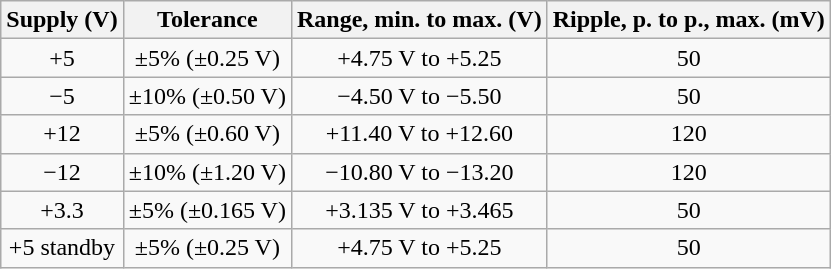<table class="wikitable" style="text-align:center">
<tr>
<th>Supply (V)</th>
<th>Tolerance</th>
<th>Range, min. to max. (V)</th>
<th>Ripple, p. to p., max. (mV)</th>
</tr>
<tr>
<td>+5</td>
<td>±5% (±0.25 V)</td>
<td>+4.75 V  to  +5.25</td>
<td>50</td>
</tr>
<tr>
<td>−5</td>
<td>±10% (±0.50 V)</td>
<td>−4.50 V  to  −5.50</td>
<td>50</td>
</tr>
<tr>
<td>+12</td>
<td>±5% (±0.60 V)</td>
<td>+11.40 V  to +12.60</td>
<td>120</td>
</tr>
<tr>
<td>−12</td>
<td>±10% (±1.20 V)</td>
<td>−10.80 V  to −13.20</td>
<td>120</td>
</tr>
<tr>
<td>+3.3</td>
<td>±5% (±0.165 V)</td>
<td>+3.135 V to +3.465</td>
<td>50</td>
</tr>
<tr>
<td>+5 standby</td>
<td>±5% (±0.25 V)</td>
<td>+4.75 V  to  +5.25</td>
<td>50</td>
</tr>
</table>
